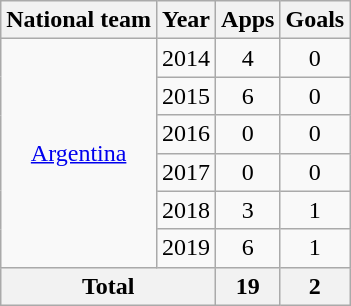<table class="wikitable" style="text-align:center">
<tr>
<th>National team</th>
<th>Year</th>
<th>Apps</th>
<th>Goals</th>
</tr>
<tr>
<td rowspan="6"><a href='#'>Argentina</a></td>
<td>2014</td>
<td>4</td>
<td>0</td>
</tr>
<tr>
<td>2015</td>
<td>6</td>
<td>0</td>
</tr>
<tr>
<td>2016</td>
<td>0</td>
<td>0</td>
</tr>
<tr>
<td>2017</td>
<td>0</td>
<td>0</td>
</tr>
<tr>
<td>2018</td>
<td>3</td>
<td>1</td>
</tr>
<tr>
<td>2019</td>
<td>6</td>
<td>1</td>
</tr>
<tr>
<th colspan="2">Total</th>
<th>19</th>
<th>2</th>
</tr>
</table>
